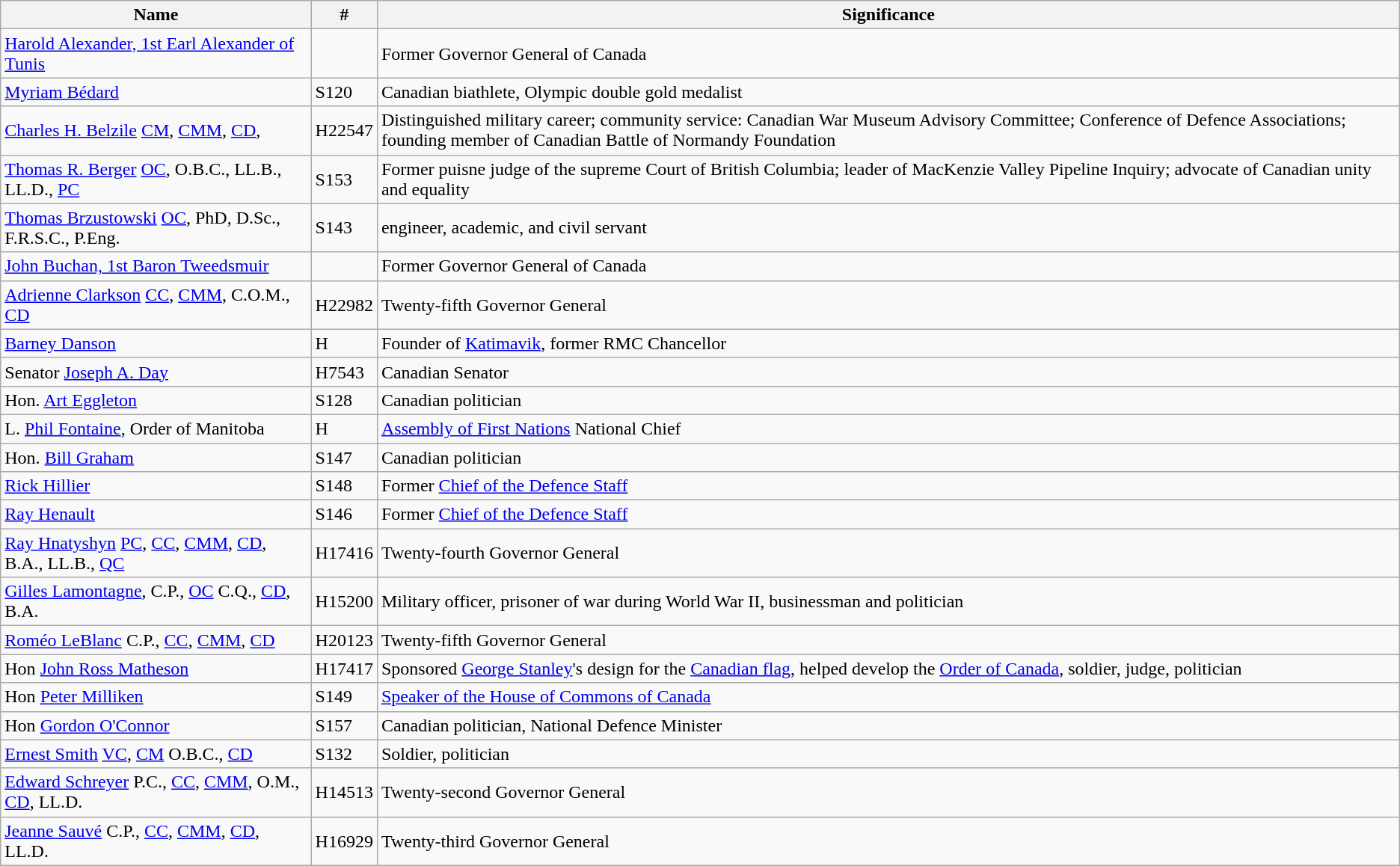<table class="wikitable">
<tr>
<th>Name</th>
<th>#</th>
<th>Significance</th>
</tr>
<tr>
<td><a href='#'>Harold Alexander, 1st Earl Alexander of Tunis</a></td>
<td></td>
<td>Former Governor General of Canada</td>
</tr>
<tr>
<td><a href='#'>Myriam Bédard</a></td>
<td>S120</td>
<td>Canadian biathlete, Olympic double gold medalist</td>
</tr>
<tr>
<td><a href='#'>Charles H. Belzile</a> <a href='#'>CM</a>, <a href='#'>CMM</a>, <a href='#'>CD</a>,</td>
<td>H22547</td>
<td>Distinguished military career; community service: Canadian War Museum Advisory Committee; Conference of Defence Associations; founding member of Canadian Battle of Normandy Foundation</td>
</tr>
<tr>
<td><a href='#'>Thomas R. Berger</a> <a href='#'>OC</a>, O.B.C., LL.B., LL.D., <a href='#'>PC</a></td>
<td>S153</td>
<td>Former puisne judge of the supreme Court of British Columbia; leader of MacKenzie Valley Pipeline Inquiry; advocate of Canadian unity and equality</td>
</tr>
<tr>
<td><a href='#'>Thomas Brzustowski</a> <a href='#'>OC</a>, PhD, D.Sc., F.R.S.C., P.Eng.</td>
<td>S143</td>
<td>engineer, academic, and civil servant</td>
</tr>
<tr>
<td><a href='#'>John Buchan, 1st Baron Tweedsmuir</a></td>
<td></td>
<td>Former Governor General of Canada</td>
</tr>
<tr>
<td><a href='#'>Adrienne Clarkson</a> <a href='#'>CC</a>, <a href='#'>CMM</a>, C.O.M., <a href='#'>CD</a></td>
<td>H22982</td>
<td>Twenty-fifth Governor General</td>
</tr>
<tr>
<td><a href='#'>Barney Danson</a></td>
<td>H</td>
<td>Founder of <a href='#'>Katimavik</a>, former RMC Chancellor</td>
</tr>
<tr>
<td>Senator <a href='#'>Joseph A. Day</a></td>
<td>H7543</td>
<td>Canadian Senator</td>
</tr>
<tr>
<td>Hon. <a href='#'>Art Eggleton</a></td>
<td>S128</td>
<td>Canadian politician</td>
</tr>
<tr>
<td>L. <a href='#'>Phil Fontaine</a>, Order of Manitoba</td>
<td>H</td>
<td><a href='#'>Assembly of First Nations</a> National Chief</td>
</tr>
<tr>
<td>Hon. <a href='#'>Bill Graham</a></td>
<td>S147</td>
<td>Canadian politician</td>
</tr>
<tr>
<td><a href='#'>Rick Hillier</a></td>
<td>S148</td>
<td>Former <a href='#'>Chief of the Defence Staff</a></td>
</tr>
<tr>
<td><a href='#'>Ray Henault</a></td>
<td>S146</td>
<td>Former <a href='#'>Chief of the Defence Staff</a></td>
</tr>
<tr>
<td><a href='#'>Ray Hnatyshyn</a> <a href='#'>PC</a>, <a href='#'>CC</a>, <a href='#'>CMM</a>, <a href='#'>CD</a>, B.A., LL.B., <a href='#'>QC</a></td>
<td>H17416</td>
<td>Twenty-fourth Governor General</td>
</tr>
<tr>
<td><a href='#'>Gilles Lamontagne</a>, C.P., <a href='#'>OC</a> C.Q., <a href='#'>CD</a>, B.A.</td>
<td>H15200</td>
<td>Military officer, prisoner of war during World War II, businessman and politician</td>
</tr>
<tr>
<td><a href='#'>Roméo LeBlanc</a> C.P., <a href='#'>CC</a>, <a href='#'>CMM</a>, <a href='#'>CD</a></td>
<td>H20123</td>
<td>Twenty-fifth Governor General</td>
</tr>
<tr>
<td>Hon <a href='#'>John Ross Matheson</a></td>
<td>H17417</td>
<td>Sponsored <a href='#'>George Stanley</a>'s design for the <a href='#'>Canadian flag</a>, helped develop the <a href='#'>Order of Canada</a>, soldier, judge, politician</td>
</tr>
<tr>
<td>Hon <a href='#'>Peter Milliken</a></td>
<td>S149</td>
<td><a href='#'>Speaker of the House of Commons of Canada</a></td>
</tr>
<tr>
<td>Hon <a href='#'>Gordon O'Connor</a></td>
<td>S157</td>
<td>Canadian politician, National Defence Minister</td>
</tr>
<tr>
<td><a href='#'>Ernest Smith</a> <a href='#'>VC</a>, <a href='#'>CM</a> O.B.C., <a href='#'>CD</a></td>
<td>S132</td>
<td>Soldier, politician</td>
</tr>
<tr>
<td><a href='#'>Edward Schreyer</a> P.C., <a href='#'>CC</a>, <a href='#'>CMM</a>, O.M., <a href='#'>CD</a>, LL.D.</td>
<td>H14513</td>
<td>Twenty-second Governor General</td>
</tr>
<tr>
<td><a href='#'>Jeanne Sauvé</a> C.P., <a href='#'>CC</a>, <a href='#'>CMM</a>, <a href='#'>CD</a>, LL.D.</td>
<td>H16929</td>
<td>Twenty-third Governor General</td>
</tr>
</table>
